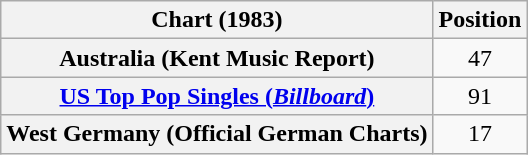<table class="wikitable sortable plainrowheaders" style="text-align:center">
<tr>
<th>Chart (1983)</th>
<th>Position</th>
</tr>
<tr>
<th scope="row">Australia (Kent Music Report)</th>
<td>47</td>
</tr>
<tr>
<th scope="row"><a href='#'>US Top Pop Singles (<em>Billboard</em>)</a></th>
<td>91</td>
</tr>
<tr>
<th scope="row">West Germany (Official German Charts)</th>
<td>17</td>
</tr>
</table>
